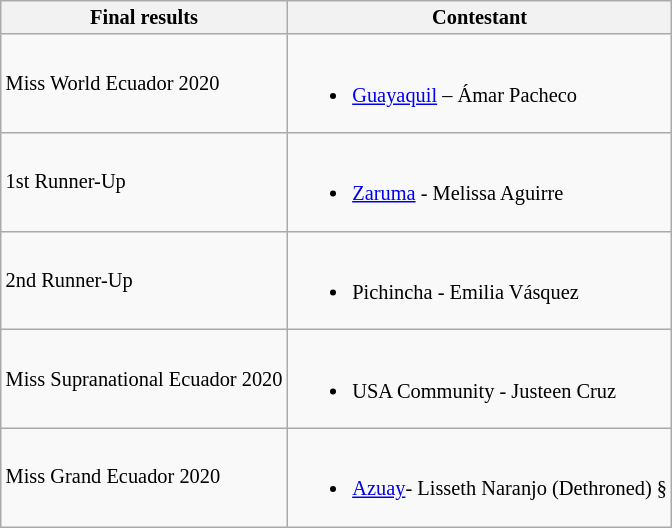<table class="wikitable sortable" style="font-size: 85%;">
<tr>
<th>Final results</th>
<th>Contestant</th>
</tr>
<tr>
<td>Miss World Ecuador 2020</td>
<td><br><ul><li><a href='#'>Guayaquil</a> – Ámar Pacheco</li></ul></td>
</tr>
<tr>
<td>1st Runner-Up</td>
<td><br><ul><li><a href='#'>Zaruma</a> - Melissa Aguirre</li></ul></td>
</tr>
<tr>
<td>2nd Runner-Up</td>
<td><br><ul><li>Pichincha - Emilia Vásquez</li></ul></td>
</tr>
<tr>
<td>Miss Supranational Ecuador 2020</td>
<td><br><ul><li>USA Community - Justeen Cruz</li></ul></td>
</tr>
<tr>
<td>Miss Grand Ecuador 2020</td>
<td><br><ul><li><a href='#'>Azuay</a>- Lisseth Naranjo (Dethroned) §</li></ul></td>
</tr>
</table>
